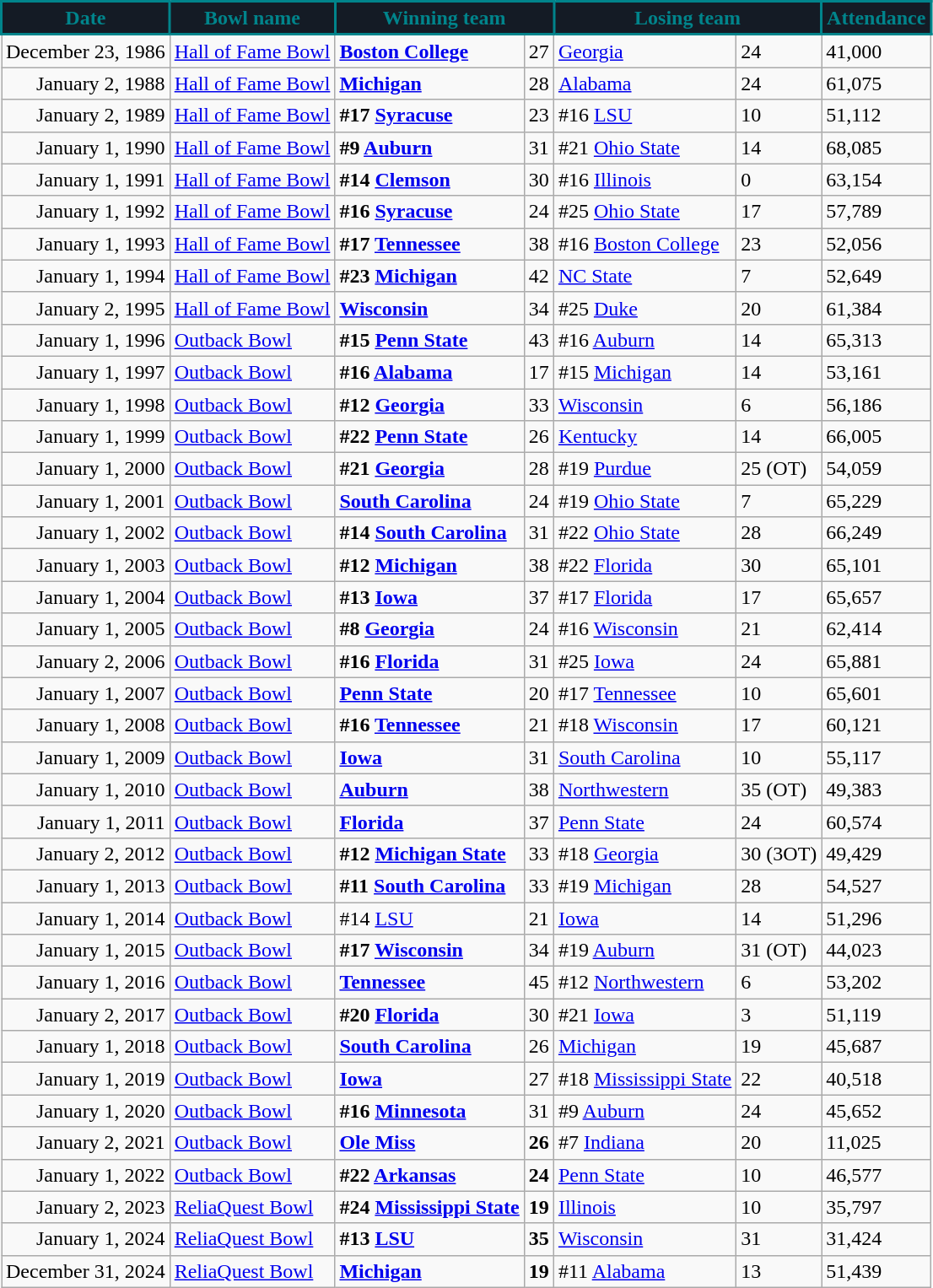<table class="wikitable sortable">
<tr>
<th style="background:#141b25; color:#00848b; border: 2px solid #00848b;">Date</th>
<th style="background:#141b25; color:#00848b; border: 2px solid #00848b;">Bowl name</th>
<th style="background:#141b25; color:#00848b; border: 2px solid #00848b;" colspan="2">Winning team</th>
<th style="background:#141b25; color:#00848b; border: 2px solid #00848b;" colspan="2">Losing team</th>
<th style="background:#141b25; color:#00848b; border: 2px solid #00848b;">Attendance</th>
</tr>
<tr>
<td>December 23, 1986</td>
<td><a href='#'>Hall of Fame Bowl</a></td>
<td><strong><a href='#'>Boston College</a></strong></td>
<td>27</td>
<td><a href='#'>Georgia</a></td>
<td>24</td>
<td>41,000</td>
</tr>
<tr>
<td align=right>January 2, 1988</td>
<td><a href='#'>Hall of Fame Bowl</a></td>
<td><strong><a href='#'>Michigan</a></strong></td>
<td>28</td>
<td><a href='#'>Alabama</a></td>
<td>24</td>
<td>61,075</td>
</tr>
<tr>
<td align=right>January 2, 1989</td>
<td><a href='#'>Hall of Fame Bowl</a></td>
<td><strong>#17 <a href='#'>Syracuse</a></strong></td>
<td>23</td>
<td>#16 <a href='#'>LSU</a></td>
<td>10</td>
<td>51,112</td>
</tr>
<tr>
<td align=right>January 1, 1990</td>
<td><a href='#'>Hall of Fame Bowl</a></td>
<td><strong>#9 <a href='#'>Auburn</a></strong></td>
<td>31</td>
<td>#21 <a href='#'>Ohio State</a></td>
<td>14</td>
<td>68,085</td>
</tr>
<tr>
<td align=right>January 1, 1991</td>
<td><a href='#'>Hall of Fame Bowl</a></td>
<td><strong>#14 <a href='#'>Clemson</a></strong></td>
<td>30</td>
<td>#16 <a href='#'>Illinois</a></td>
<td>0</td>
<td>63,154</td>
</tr>
<tr>
<td align=right>January 1, 1992</td>
<td><a href='#'>Hall of Fame Bowl</a></td>
<td><strong>#16 <a href='#'>Syracuse</a></strong></td>
<td>24</td>
<td>#25 <a href='#'>Ohio State</a></td>
<td>17</td>
<td>57,789</td>
</tr>
<tr>
<td align=right>January 1, 1993</td>
<td><a href='#'>Hall of Fame Bowl</a></td>
<td><strong>#17 <a href='#'>Tennessee</a></strong></td>
<td>38</td>
<td>#16 <a href='#'>Boston College</a></td>
<td>23</td>
<td>52,056</td>
</tr>
<tr>
<td align=right>January 1, 1994</td>
<td><a href='#'>Hall of Fame Bowl</a></td>
<td><strong>#23 <a href='#'>Michigan</a></strong></td>
<td>42</td>
<td><a href='#'>NC State</a></td>
<td>7</td>
<td>52,649</td>
</tr>
<tr>
<td align=right>January 2, 1995</td>
<td><a href='#'>Hall of Fame Bowl</a></td>
<td><strong><a href='#'>Wisconsin</a></strong></td>
<td>34</td>
<td>#25 <a href='#'>Duke</a></td>
<td>20</td>
<td>61,384</td>
</tr>
<tr>
<td align=right>January 1, 1996</td>
<td><a href='#'>Outback Bowl</a></td>
<td><strong>#15 <a href='#'>Penn State</a></strong></td>
<td>43</td>
<td>#16 <a href='#'>Auburn</a></td>
<td>14</td>
<td>65,313</td>
</tr>
<tr>
<td align=right>January 1, 1997</td>
<td><a href='#'>Outback Bowl</a></td>
<td><strong>#16 <a href='#'>Alabama</a></strong></td>
<td>17</td>
<td>#15 <a href='#'>Michigan</a></td>
<td>14</td>
<td>53,161</td>
</tr>
<tr>
<td align=right>January 1, 1998</td>
<td><a href='#'>Outback Bowl</a></td>
<td><strong>#12 <a href='#'>Georgia</a></strong></td>
<td>33</td>
<td><a href='#'>Wisconsin</a></td>
<td>6</td>
<td>56,186</td>
</tr>
<tr>
<td align=right>January 1, 1999</td>
<td><a href='#'>Outback Bowl</a></td>
<td><strong>#22 <a href='#'>Penn State</a></strong></td>
<td>26</td>
<td><a href='#'>Kentucky</a></td>
<td>14</td>
<td>66,005</td>
</tr>
<tr>
<td align=right>January 1, 2000</td>
<td><a href='#'>Outback Bowl</a></td>
<td><strong>#21 <a href='#'>Georgia</a></strong></td>
<td>28</td>
<td>#19 <a href='#'>Purdue</a></td>
<td>25 (OT)</td>
<td>54,059</td>
</tr>
<tr>
<td align=right>January 1, 2001</td>
<td><a href='#'>Outback Bowl</a></td>
<td><strong><a href='#'>South Carolina</a></strong></td>
<td>24</td>
<td>#19 <a href='#'>Ohio State</a></td>
<td>7</td>
<td>65,229</td>
</tr>
<tr>
<td align=right>January 1, 2002</td>
<td><a href='#'>Outback Bowl</a></td>
<td><strong>#14 <a href='#'>South Carolina</a></strong></td>
<td>31</td>
<td>#22 <a href='#'>Ohio State</a></td>
<td>28</td>
<td>66,249</td>
</tr>
<tr>
<td align=right>January 1, 2003</td>
<td><a href='#'>Outback Bowl</a></td>
<td><strong>#12 <a href='#'>Michigan</a></strong></td>
<td>38</td>
<td>#22 <a href='#'>Florida</a></td>
<td>30</td>
<td>65,101</td>
</tr>
<tr>
<td align=right>January 1, 2004</td>
<td><a href='#'>Outback Bowl</a></td>
<td><strong>#13 <a href='#'>Iowa</a></strong></td>
<td>37</td>
<td>#17 <a href='#'>Florida</a></td>
<td>17</td>
<td>65,657</td>
</tr>
<tr>
<td align=right>January 1, 2005</td>
<td><a href='#'>Outback Bowl</a></td>
<td><strong>#8 <a href='#'>Georgia</a></strong></td>
<td>24</td>
<td>#16 <a href='#'>Wisconsin</a></td>
<td>21</td>
<td>62,414</td>
</tr>
<tr>
<td align=right>January 2, 2006</td>
<td><a href='#'>Outback Bowl</a></td>
<td><strong>#16 <a href='#'>Florida</a></strong></td>
<td>31</td>
<td>#25 <a href='#'>Iowa</a></td>
<td>24</td>
<td>65,881</td>
</tr>
<tr>
<td align=right>January 1, 2007</td>
<td><a href='#'>Outback Bowl</a></td>
<td><strong><a href='#'>Penn State</a></strong></td>
<td>20</td>
<td>#17 <a href='#'>Tennessee</a></td>
<td>10</td>
<td>65,601</td>
</tr>
<tr>
<td align=right>January 1, 2008</td>
<td><a href='#'>Outback Bowl</a></td>
<td><strong>#16 <a href='#'>Tennessee</a></strong></td>
<td>21</td>
<td>#18 <a href='#'>Wisconsin</a></td>
<td>17</td>
<td>60,121</td>
</tr>
<tr>
<td align=right>January 1, 2009</td>
<td><a href='#'>Outback Bowl</a></td>
<td><strong><a href='#'>Iowa</a></strong></td>
<td>31</td>
<td><a href='#'>South Carolina</a></td>
<td>10</td>
<td>55,117</td>
</tr>
<tr>
<td align=right>January 1, 2010</td>
<td><a href='#'>Outback Bowl</a></td>
<td><strong><a href='#'>Auburn</a></strong></td>
<td>38</td>
<td><a href='#'>Northwestern</a></td>
<td>35 (OT)</td>
<td>49,383</td>
</tr>
<tr>
<td align=right>January 1, 2011</td>
<td><a href='#'>Outback Bowl</a></td>
<td><strong><a href='#'>Florida</a></strong></td>
<td>37</td>
<td><a href='#'>Penn State</a></td>
<td>24</td>
<td>60,574</td>
</tr>
<tr>
<td align=right>January 2, 2012</td>
<td><a href='#'>Outback Bowl</a></td>
<td><strong>#12 <a href='#'>Michigan State</a></strong></td>
<td>33</td>
<td>#18 <a href='#'>Georgia</a></td>
<td>30 (3OT)</td>
<td>49,429</td>
</tr>
<tr>
<td align=right>January 1, 2013</td>
<td><a href='#'>Outback Bowl</a></td>
<td><strong>#11 <a href='#'>South Carolina</a></strong></td>
<td>33</td>
<td>#19 <a href='#'>Michigan</a></td>
<td>28</td>
<td>54,527</td>
</tr>
<tr>
<td align=right>January 1, 2014</td>
<td><a href='#'>Outback Bowl</a></td>
<td>#14 <a href='#'>LSU</a></td>
<td>21</td>
<td><a href='#'>Iowa</a></td>
<td>14</td>
<td>51,296</td>
</tr>
<tr>
<td align=right>January 1, 2015</td>
<td><a href='#'>Outback Bowl</a></td>
<td><strong>#17 <a href='#'>Wisconsin</a></strong></td>
<td>34</td>
<td>#19 <a href='#'>Auburn</a></td>
<td>31 (OT)</td>
<td>44,023</td>
</tr>
<tr>
<td align=right>January 1, 2016</td>
<td><a href='#'>Outback Bowl</a></td>
<td><strong><a href='#'>Tennessee</a></strong></td>
<td>45</td>
<td>#12 <a href='#'>Northwestern</a></td>
<td>6</td>
<td>53,202</td>
</tr>
<tr>
<td align=right>January 2, 2017</td>
<td><a href='#'>Outback Bowl</a></td>
<td><strong>#20 <a href='#'>Florida</a></strong></td>
<td>30</td>
<td>#21 <a href='#'>Iowa</a></td>
<td>3</td>
<td>51,119</td>
</tr>
<tr>
<td align=right>January 1, 2018</td>
<td><a href='#'>Outback Bowl</a></td>
<td><strong><a href='#'>South Carolina</a></strong></td>
<td>26</td>
<td><a href='#'>Michigan</a></td>
<td>19</td>
<td>45,687</td>
</tr>
<tr>
<td align=right>January 1, 2019</td>
<td><a href='#'>Outback Bowl</a></td>
<td><strong><a href='#'>Iowa</a> </strong></td>
<td>27</td>
<td>#18 <a href='#'>Mississippi State</a></td>
<td>22</td>
<td>40,518</td>
</tr>
<tr>
<td align=right>January 1, 2020</td>
<td><a href='#'>Outback Bowl</a></td>
<td><strong>#16 <a href='#'>Minnesota</a></strong></td>
<td>31</td>
<td>#9 <a href='#'>Auburn</a></td>
<td>24</td>
<td>45,652</td>
</tr>
<tr>
<td align=right>January 2, 2021</td>
<td><a href='#'>Outback Bowl</a></td>
<td><strong><a href='#'>Ole Miss</a></strong></td>
<td><strong>26</strong></td>
<td>#7 <a href='#'>Indiana</a></td>
<td>20</td>
<td>11,025</td>
</tr>
<tr>
<td align=right>January 1, 2022</td>
<td><a href='#'>Outback Bowl</a></td>
<td><strong>#22 <a href='#'>Arkansas</a></strong></td>
<td><strong>24</strong></td>
<td><a href='#'>Penn State</a></td>
<td>10</td>
<td>46,577</td>
</tr>
<tr>
<td align=right>January 2, 2023</td>
<td><a href='#'>ReliaQuest Bowl</a></td>
<td><strong>#24 <a href='#'>Mississippi State</a></strong></td>
<td><strong>19</strong></td>
<td><a href='#'>Illinois</a></td>
<td>10</td>
<td>35,797</td>
</tr>
<tr>
<td align=right>January 1, 2024</td>
<td><a href='#'>ReliaQuest Bowl</a></td>
<td><strong>#13 <a href='#'>LSU</a></strong></td>
<td><strong>35</strong></td>
<td><a href='#'>Wisconsin</a></td>
<td>31</td>
<td>31,424</td>
</tr>
<tr>
<td>December 31, 2024</td>
<td><a href='#'>ReliaQuest Bowl</a></td>
<td><strong><a href='#'>Michigan</a></strong></td>
<td><strong>19</strong></td>
<td>#11 <a href='#'>Alabama</a></td>
<td>13</td>
<td>51,439</td>
</tr>
</table>
